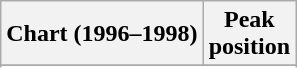<table class="wikitable sortable plainrowheaders" style="text-align:center">
<tr>
<th scope="col">Chart (1996–1998)</th>
<th scope="col">Peak<br>position</th>
</tr>
<tr>
</tr>
<tr>
</tr>
</table>
